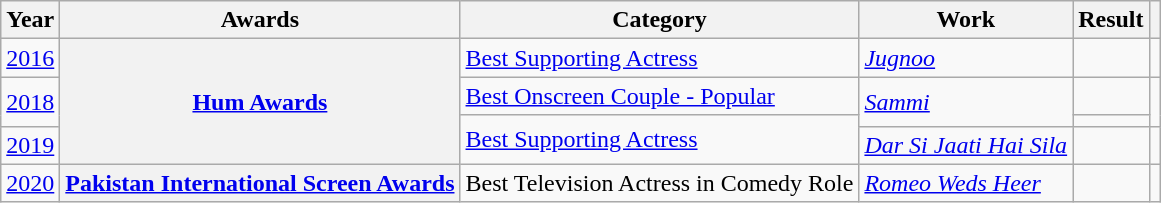<table class="wikitable plainrowheaders">
<tr>
<th>Year</th>
<th>Awards</th>
<th>Category</th>
<th>Work</th>
<th>Result</th>
<th></th>
</tr>
<tr>
<td><a href='#'>2016</a></td>
<th rowspan=4 scope=row><a href='#'>Hum Awards</a></th>
<td><a href='#'>Best Supporting Actress</a></td>
<td><em><a href='#'>Jugnoo</a></em></td>
<td></td>
<td></td>
</tr>
<tr>
<td rowspan=2><a href='#'>2018</a></td>
<td><a href='#'>Best Onscreen Couple - Popular</a></td>
<td rowspan=2><em><a href='#'>Sammi</a></em></td>
<td></td>
<td rowspan=2></td>
</tr>
<tr>
<td rowspan=2><a href='#'>Best Supporting Actress</a></td>
<td></td>
</tr>
<tr>
<td><a href='#'>2019</a></td>
<td><em><a href='#'>Dar Si Jaati Hai Sila</a></em></td>
<td></td>
<td></td>
</tr>
<tr>
<td><a href='#'>2020</a></td>
<th scope=row><a href='#'>Pakistan International Screen Awards</a></th>
<td>Best Television Actress in Comedy Role</td>
<td><em><a href='#'>Romeo Weds Heer</a></em></td>
<td></td>
<td></td>
</tr>
</table>
